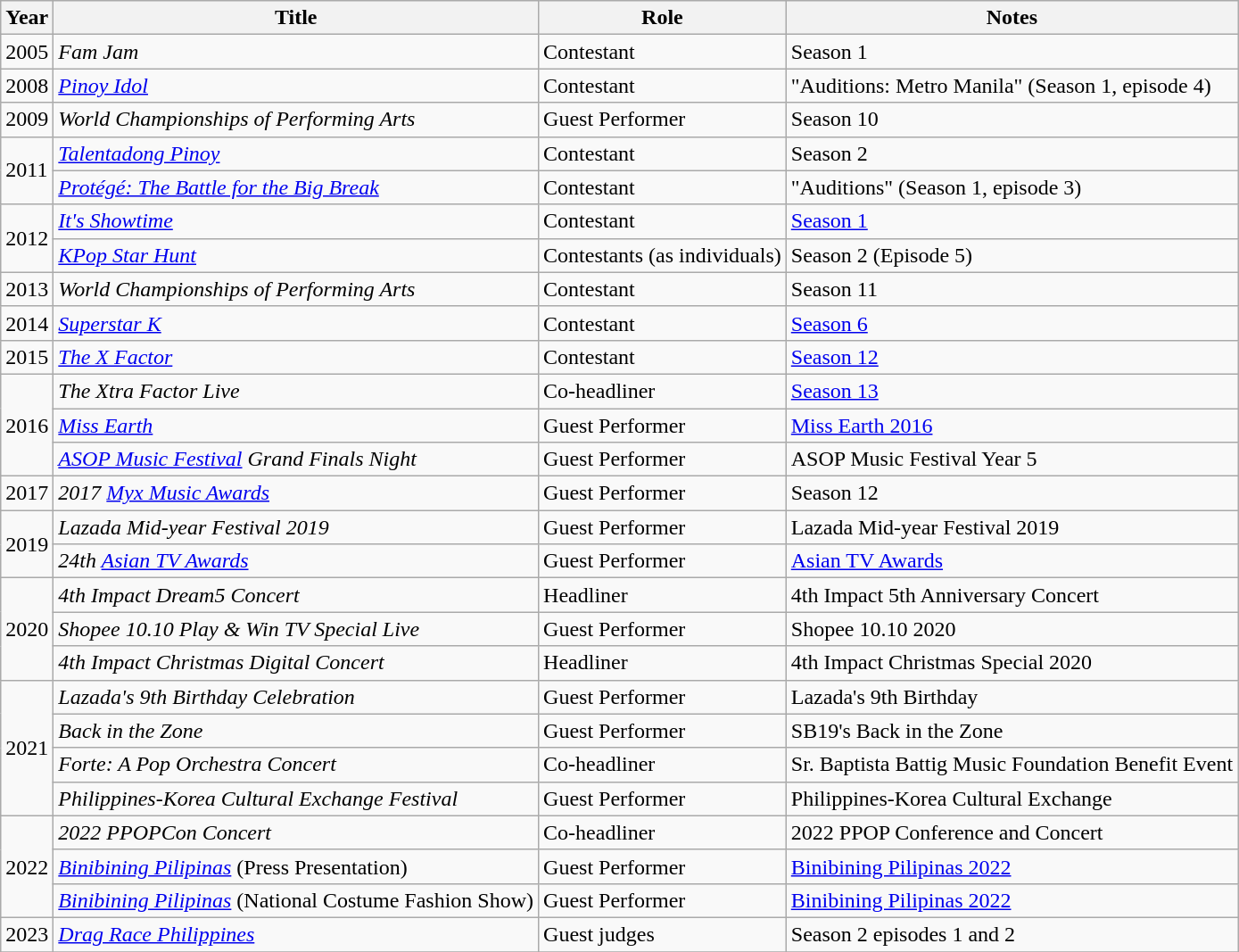<table class="wikitable sortable">
<tr>
<th>Year</th>
<th>Title</th>
<th>Role</th>
<th class="unsortable">Notes</th>
</tr>
<tr>
<td>2005</td>
<td><em>Fam Jam</em></td>
<td>Contestant</td>
<td>Season 1</td>
</tr>
<tr>
<td>2008</td>
<td><em><a href='#'>Pinoy Idol</a></em></td>
<td>Contestant</td>
<td>"Auditions: Metro Manila" (Season 1, episode 4)</td>
</tr>
<tr>
<td>2009</td>
<td><em>World Championships of Performing Arts</em></td>
<td>Guest Performer</td>
<td>Season 10</td>
</tr>
<tr>
<td rowspan="2">2011</td>
<td><em><a href='#'>Talentadong Pinoy</a></em></td>
<td>Contestant</td>
<td>Season 2</td>
</tr>
<tr>
<td><em><a href='#'>Protégé: The Battle for the Big Break</a></em></td>
<td>Contestant</td>
<td>"Auditions" (Season 1, episode 3)</td>
</tr>
<tr>
<td rowspan="2">2012</td>
<td><em><a href='#'>It's Showtime</a></em></td>
<td>Contestant</td>
<td><a href='#'>Season 1</a></td>
</tr>
<tr>
<td><em><a href='#'>KPop Star Hunt</a></em></td>
<td>Contestants (as individuals)</td>
<td>Season 2 (Episode 5)</td>
</tr>
<tr>
<td>2013</td>
<td><em>World Championships of Performing Arts</em></td>
<td>Contestant</td>
<td>Season 11</td>
</tr>
<tr>
<td>2014</td>
<td><em><a href='#'>Superstar K</a></em></td>
<td>Contestant</td>
<td><a href='#'>Season 6</a></td>
</tr>
<tr>
<td>2015</td>
<td><em><a href='#'>The X Factor</a></em></td>
<td>Contestant</td>
<td><a href='#'>Season 12</a></td>
</tr>
<tr>
<td rowspan="3">2016</td>
<td><em>The Xtra Factor Live</em></td>
<td>Co-headliner</td>
<td><a href='#'>Season 13</a></td>
</tr>
<tr>
<td><em><a href='#'>Miss Earth</a></em></td>
<td>Guest Performer</td>
<td><a href='#'>Miss Earth 2016</a></td>
</tr>
<tr>
<td><em><a href='#'>ASOP Music Festival</a> Grand Finals Night</em></td>
<td>Guest Performer</td>
<td>ASOP Music Festival Year 5</td>
</tr>
<tr>
<td>2017</td>
<td><em>2017 <a href='#'>Myx Music Awards</a></em></td>
<td>Guest Performer</td>
<td>Season 12</td>
</tr>
<tr>
<td rowspan="2">2019</td>
<td><em>Lazada Mid-year Festival 2019</em></td>
<td>Guest Performer</td>
<td>Lazada Mid-year Festival 2019</td>
</tr>
<tr>
<td><em>24th <a href='#'>Asian TV Awards</a></em></td>
<td>Guest Performer</td>
<td><a href='#'>Asian TV Awards</a></td>
</tr>
<tr>
<td rowspan="3">2020</td>
<td><em>4th Impact Dream5 Concert</em></td>
<td>Headliner</td>
<td>4th Impact 5th Anniversary Concert</td>
</tr>
<tr>
<td><em>Shopee 10.10 Play & Win TV Special Live</em></td>
<td>Guest Performer</td>
<td>Shopee 10.10 2020</td>
</tr>
<tr>
<td><em>4th Impact Christmas Digital Concert</em></td>
<td>Headliner</td>
<td>4th Impact Christmas Special 2020</td>
</tr>
<tr>
<td rowspan="4">2021</td>
<td><em>Lazada's 9th Birthday Celebration</em></td>
<td>Guest Performer</td>
<td>Lazada's 9th Birthday</td>
</tr>
<tr>
<td><em>Back in the Zone</em></td>
<td>Guest Performer</td>
<td>SB19's Back in the Zone</td>
</tr>
<tr>
<td><em>Forte: A Pop Orchestra Concert</em></td>
<td>Co-headliner</td>
<td>Sr. Baptista Battig Music Foundation Benefit Event</td>
</tr>
<tr>
<td><em>Philippines-Korea Cultural Exchange Festival</em></td>
<td>Guest Performer</td>
<td>Philippines-Korea Cultural Exchange</td>
</tr>
<tr>
<td rowspan="3">2022</td>
<td><em>2022 PPOPCon Concert</em></td>
<td>Co-headliner</td>
<td>2022 PPOP Conference and Concert</td>
</tr>
<tr>
<td><em><a href='#'>Binibining Pilipinas</a></em> (Press Presentation)</td>
<td>Guest Performer</td>
<td><a href='#'>Binibining Pilipinas 2022</a></td>
</tr>
<tr>
<td><em><a href='#'>Binibining Pilipinas</a></em> (National Costume Fashion Show)</td>
<td>Guest Performer</td>
<td><a href='#'>Binibining Pilipinas 2022</a></td>
</tr>
<tr>
<td>2023</td>
<td><em><a href='#'>Drag Race Philippines</a></em></td>
<td>Guest judges</td>
<td>Season 2 episodes 1 and 2</td>
</tr>
<tr>
</tr>
</table>
